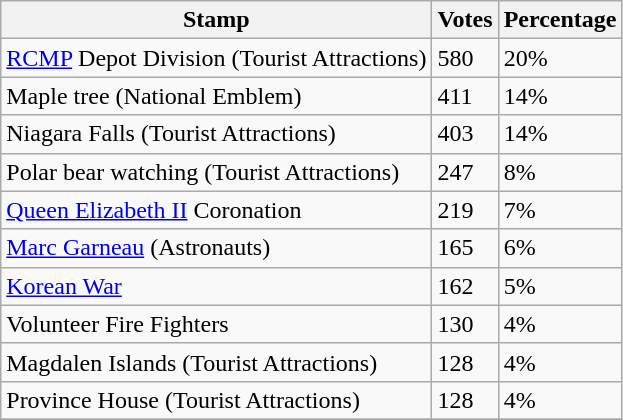<table class="wikitable sortable">
<tr>
<th>Stamp</th>
<th>Votes</th>
<th>Percentage</th>
</tr>
<tr>
<td><a href='#'>RCMP</a> Depot Division (Tourist Attractions)</td>
<td>580</td>
<td>20%</td>
</tr>
<tr>
<td>Maple tree (National Emblem)</td>
<td>411</td>
<td>14%</td>
</tr>
<tr>
<td>Niagara Falls (Tourist Attractions)</td>
<td>403</td>
<td>14%</td>
</tr>
<tr>
<td>Polar bear watching (Tourist Attractions)</td>
<td>247</td>
<td>8%</td>
</tr>
<tr>
<td><a href='#'>Queen Elizabeth II</a> Coronation</td>
<td>219</td>
<td>7%</td>
</tr>
<tr>
<td><a href='#'>Marc Garneau</a> (Astronauts)</td>
<td>165</td>
<td>6%</td>
</tr>
<tr>
<td><a href='#'>Korean War</a></td>
<td>162</td>
<td>5%</td>
</tr>
<tr>
<td>Volunteer Fire Fighters</td>
<td>130</td>
<td>4%</td>
</tr>
<tr>
<td>Magdalen Islands (Tourist Attractions)</td>
<td>128</td>
<td>4%</td>
</tr>
<tr>
<td>Province House (Tourist Attractions)</td>
<td>128</td>
<td>4%</td>
</tr>
<tr>
</tr>
</table>
